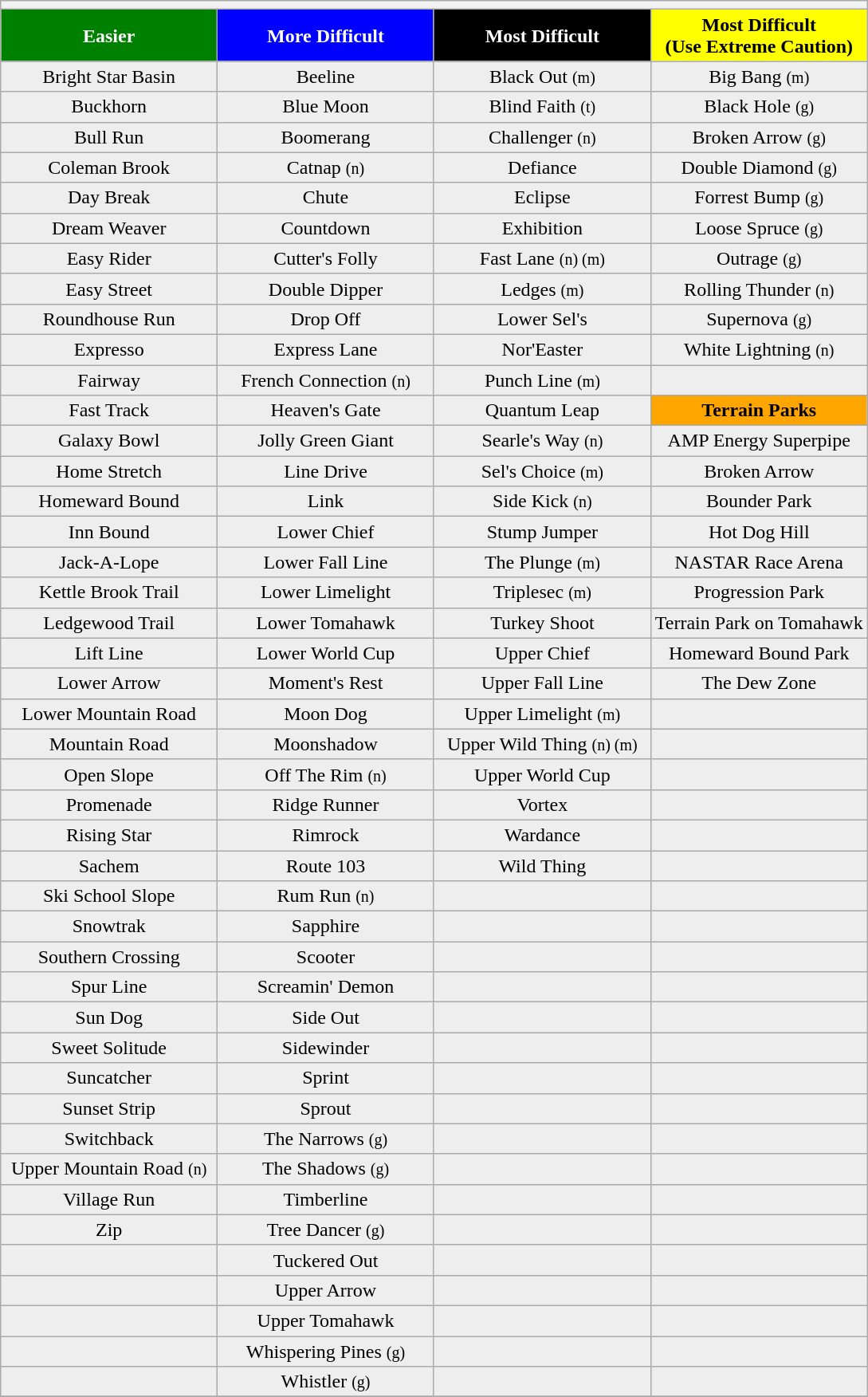<table class="wikitable" style="text-align:center">
<tr>
<th colspan=4></th>
</tr>
<tr>
<th width=25% style="background:green; color:white;">Easier</th>
<th width=25% style="background:blue; color:white;">More Difficult</th>
<th width=25% style="background:black; color:white;">Most Difficult</th>
<th width=25% style="background:yellow; color:black;">Most Difficult<br>(Use Extreme Caution)</th>
</tr>
<tr bgcolor="#eeeeee">
<td>Bright Star Basin</td>
<td>Beeline</td>
<td>Black Out <small>(m)</small></td>
<td>Big Bang <small>(m)</small></td>
</tr>
<tr bgcolor="#eeeeee">
<td>Buckhorn</td>
<td>Blue Moon</td>
<td>Blind Faith <small>(t)</small></td>
<td>Black Hole <small>(g)</small></td>
</tr>
<tr bgcolor="#eeeeee">
<td>Bull Run</td>
<td>Boomerang</td>
<td>Challenger <small>(n)</small></td>
<td>Broken Arrow <small> (g)</small></td>
</tr>
<tr bgcolor="#eeeeee">
<td>Coleman Brook</td>
<td>Catnap <small>(n)</small></td>
<td>Defiance</td>
<td>Double Diamond <small>(g)</small></td>
</tr>
<tr bgcolor="#eeeeee">
<td>Day Break</td>
<td>Chute</td>
<td>Eclipse</td>
<td>Forrest Bump <small>(g)</small></td>
</tr>
<tr bgcolor="#eeeeee">
<td>Dream Weaver</td>
<td>Countdown</td>
<td>Exhibition</td>
<td>Loose Spruce <small>(g)</small></td>
</tr>
<tr bgcolor="#eeeeee">
<td>Easy Rider</td>
<td>Cutter's Folly</td>
<td>Fast Lane <small>(n) (m)</small></td>
<td>Outrage <small>(g)</small></td>
</tr>
<tr bgcolor="#eeeeee">
<td>Easy Street</td>
<td>Double Dipper</td>
<td>Ledges <small>(m)</small></td>
<td>Rolling Thunder <small>(n)</small></td>
</tr>
<tr bgcolor="#eeeeee">
<td>Roundhouse Run</td>
<td>Drop Off</td>
<td>Lower Sel's</td>
<td>Supernova <small>(g)</small></td>
</tr>
<tr bgcolor="#eeeeee">
<td>Expresso</td>
<td>Express Lane</td>
<td>Nor'Easter</td>
<td>White Lightning <small>(n)</small></td>
</tr>
<tr bgcolor="#eeeeee">
<td>Fairway</td>
<td>French Connection <small>(n)</small></td>
<td>Punch Line <small>(m)</small></td>
<td></td>
</tr>
<tr bgcolor="#eeeeee">
<td>Fast Track</td>
<td>Heaven's Gate</td>
<td>Quantum Leap</td>
<td bgcolor="orange"><strong>Terrain Parks</strong></td>
</tr>
<tr bgcolor="#eeeeee">
<td>Galaxy Bowl</td>
<td>Jolly Green Giant</td>
<td>Searle's Way <small>(n)</small></td>
<td>AMP Energy Superpipe</td>
</tr>
<tr bgcolor="#eeeeee">
<td>Home Stretch</td>
<td>Line Drive</td>
<td>Sel's Choice <small>(m)</small></td>
<td>Broken Arrow</td>
</tr>
<tr bgcolor="#eeeeee">
<td>Homeward Bound</td>
<td>Link</td>
<td>Side Kick <small>(n)</small></td>
<td>Bounder Park</td>
</tr>
<tr bgcolor="#eeeeee">
<td>Inn Bound</td>
<td>Lower Chief</td>
<td>Stump Jumper</td>
<td>Hot Dog Hill</td>
</tr>
<tr bgcolor="#eeeeee">
<td>Jack-A-Lope</td>
<td>Lower Fall Line</td>
<td>The Plunge <small>(m)</small></td>
<td>NASTAR Race Arena</td>
</tr>
<tr bgcolor="#eeeeee">
<td>Kettle Brook Trail</td>
<td>Lower Limelight</td>
<td>Triplesec <small>(m)</small></td>
<td>Progression Park</td>
</tr>
<tr bgcolor="#eeeeee">
<td>Ledgewood Trail</td>
<td>Lower Tomahawk</td>
<td>Turkey Shoot</td>
<td>Terrain Park on Tomahawk</td>
</tr>
<tr bgcolor="#eeeeee">
<td>Lift Line</td>
<td>Lower World Cup</td>
<td>Upper Chief</td>
<td>Homeward Bound Park</td>
</tr>
<tr bgcolor="#eeeeee">
<td>Lower Arrow</td>
<td>Moment's Rest</td>
<td>Upper Fall Line</td>
<td>The Dew Zone</td>
</tr>
<tr bgcolor="#eeeeee">
<td>Lower Mountain Road</td>
<td>Moon Dog</td>
<td>Upper Limelight <small>(m)</small></td>
<td></td>
</tr>
<tr bgcolor="#eeeeee">
<td>Mountain Road</td>
<td>Moonshadow</td>
<td>Upper Wild Thing <small>(n) (m)</small></td>
<td></td>
</tr>
<tr bgcolor="#eeeeee">
<td>Open Slope</td>
<td>Off The Rim <small>(n)</small></td>
<td>Upper World Cup</td>
<td></td>
</tr>
<tr bgcolor="#eeeeee">
<td>Promenade</td>
<td>Ridge Runner</td>
<td>Vortex</td>
<td></td>
</tr>
<tr bgcolor="#eeeeee">
<td>Rising Star</td>
<td>Rimrock</td>
<td>Wardance</td>
<td></td>
</tr>
<tr bgcolor="#eeeeee">
<td>Sachem</td>
<td>Route 103</td>
<td>Wild Thing</td>
<td></td>
</tr>
<tr bgcolor="#eeeeee">
<td>Ski School Slope</td>
<td>Rum Run <small>(n)</small></td>
<td></td>
<td></td>
</tr>
<tr bgcolor="#eeeeee">
<td>Snowtrak</td>
<td>Sapphire</td>
<td></td>
<td></td>
</tr>
<tr bgcolor="#eeeeee">
<td>Southern Crossing</td>
<td>Scooter</td>
<td></td>
<td></td>
</tr>
<tr bgcolor="#eeeeee">
<td>Spur Line</td>
<td>Screamin' Demon</td>
<td></td>
<td></td>
</tr>
<tr bgcolor="#eeeeee">
<td>Sun Dog</td>
<td>Side Out</td>
<td></td>
<td></td>
</tr>
<tr bgcolor="#eeeeee">
<td>Sweet Solitude</td>
<td>Sidewinder</td>
<td></td>
<td></td>
</tr>
<tr bgcolor="#eeeeee">
<td>Suncatcher</td>
<td>Sprint</td>
<td></td>
<td></td>
</tr>
<tr bgcolor="#eeeeee">
<td>Sunset Strip</td>
<td>Sprout</td>
<td></td>
<td></td>
</tr>
<tr bgcolor="#eeeeee">
<td>Switchback</td>
<td>The Narrows <small>(g)</small></td>
<td></td>
<td></td>
</tr>
<tr bgcolor="#eeeeee">
<td>Upper Mountain Road <small>(n)</small></td>
<td>The Shadows <small>(g)</small></td>
<td></td>
<td></td>
</tr>
<tr bgcolor="#eeeeee">
<td>Village Run</td>
<td>Timberline</td>
<td></td>
<td></td>
</tr>
<tr bgcolor="#eeeeee">
<td>Zip</td>
<td>Tree Dancer <small>(g)</small></td>
<td></td>
<td></td>
</tr>
<tr bgcolor="#eeeeee">
<td></td>
<td>Tuckered Out</td>
<td></td>
<td></td>
</tr>
<tr bgcolor="#eeeeee">
<td></td>
<td>Upper Arrow</td>
<td></td>
<td></td>
</tr>
<tr bgcolor="#eeeeee">
<td></td>
<td>Upper Tomahawk</td>
<td></td>
<td></td>
</tr>
<tr bgcolor="#eeeeee">
<td></td>
<td>Whispering Pines <small>(g)</small></td>
<td></td>
<td></td>
</tr>
<tr bgcolor="#eeeeee">
<td></td>
<td>Whistler <small>(g)</small></td>
<td></td>
<td></td>
</tr>
<tr>
</tr>
</table>
